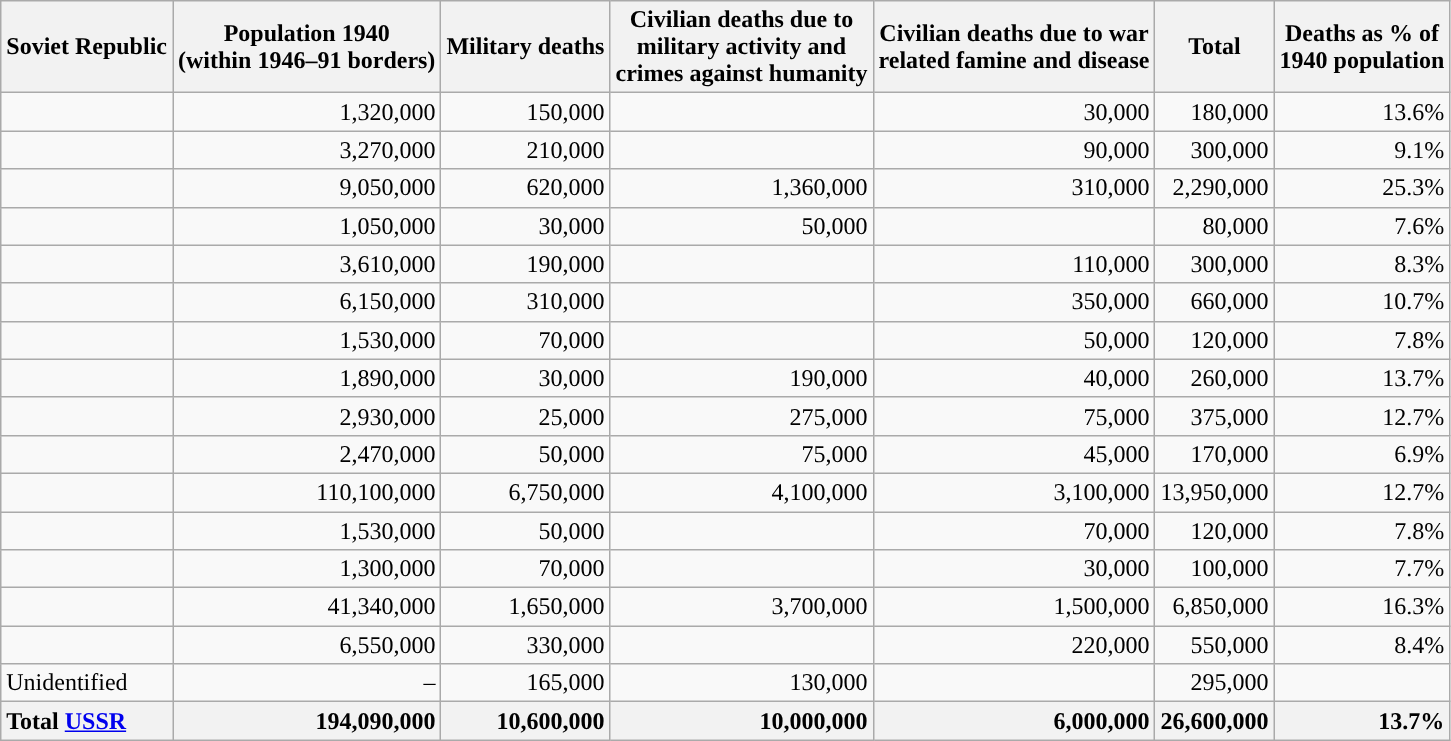<table class="wikitable sortable" style="text-align:right">
<tr>
<th>Soviet Republic</th>
<th>Population 1940<br>(within 1946–91 borders)</th>
<th>Military deaths</th>
<th>Civilian deaths due to<br>military activity and<br>crimes against humanity</th>
<th>Civilian deaths due to war<br>related famine and disease</th>
<th>Total</th>
<th>Deaths as % of<br>1940 population</th>
</tr>
<tr>
<td style="text-align:left"></td>
<td>1,320,000</td>
<td>150,000</td>
<td></td>
<td>30,000</td>
<td>180,000</td>
<td>13.6%</td>
</tr>
<tr>
<td style="text-align:left"></td>
<td>3,270,000</td>
<td>210,000</td>
<td></td>
<td>90,000</td>
<td>300,000</td>
<td>9.1%</td>
</tr>
<tr>
<td style="text-align:left"></td>
<td>9,050,000</td>
<td>620,000</td>
<td>1,360,000</td>
<td>310,000</td>
<td>2,290,000</td>
<td>25.3%</td>
</tr>
<tr>
<td style="text-align:left"></td>
<td>1,050,000</td>
<td>30,000</td>
<td>50,000</td>
<td></td>
<td>80,000</td>
<td>7.6%</td>
</tr>
<tr>
<td style="text-align:left"></td>
<td>3,610,000</td>
<td>190,000</td>
<td></td>
<td>110,000</td>
<td>300,000</td>
<td>8.3%</td>
</tr>
<tr>
<td style="text-align:left"></td>
<td>6,150,000</td>
<td>310,000</td>
<td></td>
<td>350,000</td>
<td>660,000</td>
<td>10.7%</td>
</tr>
<tr>
<td style="text-align:left"></td>
<td>1,530,000</td>
<td>70,000</td>
<td></td>
<td>50,000</td>
<td>120,000</td>
<td>7.8%</td>
</tr>
<tr>
<td style="text-align:left"></td>
<td>1,890,000</td>
<td>30,000</td>
<td>190,000</td>
<td>40,000</td>
<td>260,000</td>
<td>13.7%</td>
</tr>
<tr>
<td style="text-align:left"></td>
<td>2,930,000</td>
<td>25,000</td>
<td>275,000</td>
<td>75,000</td>
<td>375,000</td>
<td>12.7%</td>
</tr>
<tr>
<td style="text-align:left"></td>
<td>2,470,000</td>
<td>50,000</td>
<td>75,000</td>
<td>45,000</td>
<td>170,000</td>
<td>6.9%</td>
</tr>
<tr>
<td style="text-align:left"></td>
<td>110,100,000</td>
<td>6,750,000</td>
<td>4,100,000</td>
<td>3,100,000</td>
<td>13,950,000</td>
<td>12.7%</td>
</tr>
<tr>
<td style="text-align:left"></td>
<td>1,530,000</td>
<td>50,000</td>
<td></td>
<td>70,000</td>
<td>120,000</td>
<td>7.8%</td>
</tr>
<tr>
<td style="text-align:left"></td>
<td>1,300,000</td>
<td>70,000</td>
<td></td>
<td>30,000</td>
<td>100,000</td>
<td>7.7%</td>
</tr>
<tr>
<td style="text-align:left"></td>
<td>41,340,000</td>
<td>1,650,000</td>
<td>3,700,000</td>
<td>1,500,000</td>
<td>6,850,000</td>
<td>16.3%</td>
</tr>
<tr>
<td style="text-align:left"></td>
<td>6,550,000</td>
<td>330,000</td>
<td></td>
<td>220,000</td>
<td>550,000</td>
<td>8.4%</td>
</tr>
<tr>
<td style="text-align:left">Unidentified</td>
<td>–</td>
<td>165,000</td>
<td>130,000</td>
<td></td>
<td>295,000</td>
<td></td>
</tr>
<tr class="sortbottom">
<th style="text-align:left">Total <a href='#'>USSR</a></th>
<th style="text-align:right">194,090,000</th>
<th style="text-align:right">10,600,000</th>
<th style="text-align:right">10,000,000</th>
<th style="text-align:right">6,000,000</th>
<th style="text-align:right">26,600,000</th>
<th style="text-align:right">13.7%</th>
</tr>
</table>
